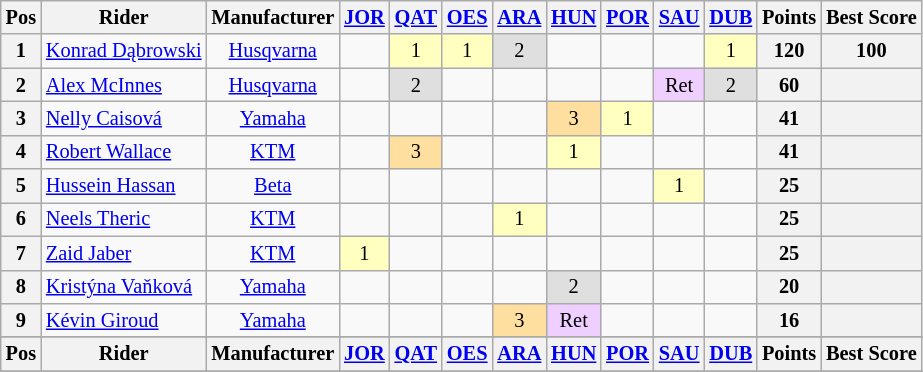<table class="wikitable" style="font-size: 85%; text-align: center;">
<tr valign="top">
<th valign="middle">Pos</th>
<th valign="middle">Rider</th>
<th valign="middle">Manufacturer</th>
<th><a href='#'>JOR</a><br></th>
<th><a href='#'>QAT</a><br></th>
<th><a href='#'>OES</a><br></th>
<th><a href='#'>ARA</a><br></th>
<th><a href='#'>HUN</a><br></th>
<th><a href='#'>POR</a><br></th>
<th><a href='#'>SAU</a><br></th>
<th><a href='#'>DUB</a><br></th>
<th valign="middle">Points</th>
<th valign="middle">Best Score</th>
</tr>
<tr>
<th>1</th>
<td align=left> <a href='#'>Konrad Dąbrowski</a></td>
<td><a href='#'>Husqvarna</a></td>
<td></td>
<td style="background:#ffffbf;">1</td>
<td style="background:#ffffbf;">1</td>
<td style="background:#dfdfdf;">2</td>
<td></td>
<td></td>
<td></td>
<td style="background:#ffffbf;">1</td>
<th>120</th>
<th>100</th>
</tr>
<tr>
<th>2</th>
<td align=left> <a href='#'>Alex McInnes</a></td>
<td><a href='#'>Husqvarna</a></td>
<td></td>
<td style="background:#dfdfdf;">2</td>
<td></td>
<td></td>
<td></td>
<td></td>
<td style="background:#efcfff;">Ret</td>
<td style="background:#dfdfdf;">2</td>
<th>60</th>
<th></th>
</tr>
<tr>
<th>3</th>
<td align=left> <a href='#'>Nelly Caisová</a></td>
<td><a href='#'>Yamaha</a></td>
<td></td>
<td></td>
<td></td>
<td></td>
<td style="background:#ffdf9f;">3</td>
<td style="background:#ffffbf;">1</td>
<td></td>
<td></td>
<th>41</th>
<th></th>
</tr>
<tr>
<th>4</th>
<td align=left> <a href='#'>Robert Wallace</a></td>
<td><a href='#'>KTM</a></td>
<td></td>
<td style="background:#ffdf9f;">3</td>
<td></td>
<td></td>
<td style="background:#ffffbf;">1</td>
<td></td>
<td></td>
<td></td>
<th>41</th>
<th></th>
</tr>
<tr>
<th>5</th>
<td align=left> <a href='#'>Hussein Hassan</a></td>
<td><a href='#'>Beta</a></td>
<td></td>
<td></td>
<td></td>
<td></td>
<td></td>
<td></td>
<td style="background:#ffffbf;">1</td>
<td></td>
<th>25</th>
<th></th>
</tr>
<tr>
<th>6</th>
<td align=left> <a href='#'>Neels Theric</a></td>
<td><a href='#'>KTM</a></td>
<td></td>
<td></td>
<td></td>
<td style="background:#ffffbf;">1</td>
<td></td>
<td></td>
<td></td>
<td></td>
<th>25</th>
<th></th>
</tr>
<tr>
<th>7</th>
<td align=left> <a href='#'>Zaid Jaber</a></td>
<td><a href='#'>KTM</a></td>
<td style="background:#ffffbf;">1</td>
<td></td>
<td></td>
<td></td>
<td></td>
<td></td>
<td></td>
<td></td>
<th>25</th>
<th></th>
</tr>
<tr>
<th>8</th>
<td align=left> <a href='#'>Kristýna Vaňková</a></td>
<td><a href='#'>Yamaha</a></td>
<td></td>
<td></td>
<td></td>
<td></td>
<td style="background:#dfdfdf;">2</td>
<td></td>
<td></td>
<td></td>
<th>20</th>
<th></th>
</tr>
<tr>
<th>9</th>
<td align=left> <a href='#'>Kévin Giroud</a></td>
<td><a href='#'>Yamaha</a></td>
<td></td>
<td></td>
<td></td>
<td style="background:#ffdf9f;">3</td>
<td style="background:#efcfff;">Ret</td>
<td></td>
<td></td>
<td></td>
<th>16</th>
<th></th>
</tr>
<tr>
</tr>
<tr valign="top">
<th valign="middle">Pos</th>
<th valign="middle">Rider</th>
<th valign="middle">Manufacturer</th>
<th><a href='#'>JOR</a><br></th>
<th><a href='#'>QAT</a><br></th>
<th><a href='#'>OES</a><br></th>
<th><a href='#'>ARA</a><br></th>
<th><a href='#'>HUN</a><br></th>
<th><a href='#'>POR</a><br></th>
<th><a href='#'>SAU</a><br></th>
<th><a href='#'>DUB</a><br></th>
<th valign="middle">Points</th>
<th valign="middle">Best Score</th>
</tr>
<tr>
</tr>
</table>
